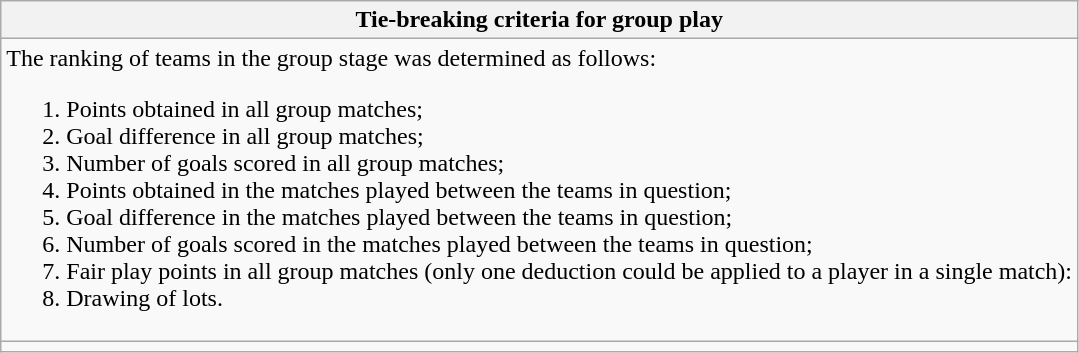<table class="wikitable collapsible collapsed">
<tr>
<th> Tie-breaking criteria for group play</th>
</tr>
<tr>
<td>The ranking of teams in the group stage was determined as follows:<br><ol><li>Points obtained in all group matches;</li><li>Goal difference in all group matches;</li><li>Number of goals scored in all group matches;</li><li>Points obtained in the matches played between the teams in question;</li><li>Goal difference in the matches played between the teams in question;</li><li>Number of goals scored in the matches played between the teams in question;</li><li>Fair play points in all group matches (only one deduction could be applied to a player in a single match): </li><li>Drawing of lots.</li></ol></td>
</tr>
<tr>
<td></td>
</tr>
</table>
